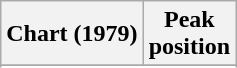<table class="wikitable sortable plainrowheaders" style="text-align:center"'>
<tr>
<th scope="col">Chart (1979)</th>
<th scope="col">Peak<br>position</th>
</tr>
<tr>
</tr>
<tr>
</tr>
<tr>
</tr>
</table>
